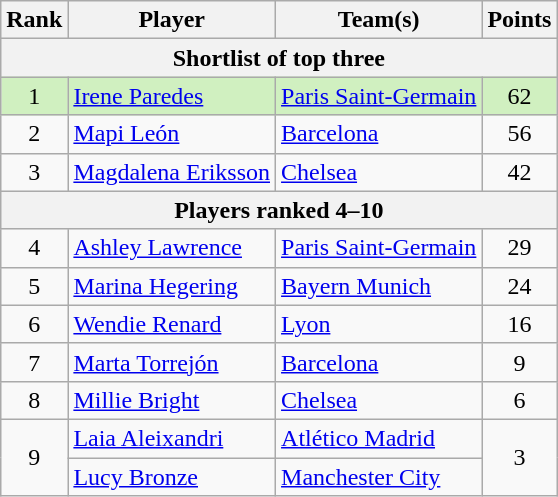<table class="wikitable" style="text-align:center">
<tr>
<th>Rank</th>
<th>Player</th>
<th>Team(s)</th>
<th>Points</th>
</tr>
<tr>
<th colspan=4>Shortlist of top three</th>
</tr>
<tr bgcolor="#D0F0C0">
<td>1</td>
<td align=left> <a href='#'>Irene Paredes</a></td>
<td align=left> <a href='#'>Paris Saint-Germain</a></td>
<td>62</td>
</tr>
<tr>
<td>2</td>
<td align=left> <a href='#'>Mapi León</a></td>
<td align=left> <a href='#'>Barcelona</a></td>
<td>56</td>
</tr>
<tr>
<td>3</td>
<td align=left> <a href='#'>Magdalena Eriksson</a></td>
<td align=left> <a href='#'>Chelsea</a></td>
<td>42</td>
</tr>
<tr>
<th colspan=4>Players ranked 4–10</th>
</tr>
<tr>
<td>4</td>
<td align=left> <a href='#'>Ashley Lawrence</a></td>
<td align=left> <a href='#'>Paris Saint-Germain</a></td>
<td>29</td>
</tr>
<tr>
<td>5</td>
<td align=left> <a href='#'>Marina Hegering</a></td>
<td align=left> <a href='#'>Bayern Munich</a></td>
<td>24</td>
</tr>
<tr>
<td>6</td>
<td align=left> <a href='#'>Wendie Renard</a></td>
<td align=left> <a href='#'>Lyon</a></td>
<td>16</td>
</tr>
<tr>
<td>7</td>
<td align=left> <a href='#'>Marta Torrejón</a></td>
<td align=left> <a href='#'>Barcelona</a></td>
<td>9</td>
</tr>
<tr>
<td>8</td>
<td align=left> <a href='#'>Millie Bright</a></td>
<td align=left> <a href='#'>Chelsea</a></td>
<td>6</td>
</tr>
<tr>
<td rowspan=2>9</td>
<td align=left> <a href='#'>Laia Aleixandri</a></td>
<td align=left> <a href='#'>Atlético Madrid</a></td>
<td rowspan=2>3</td>
</tr>
<tr>
<td align=left> <a href='#'>Lucy Bronze</a></td>
<td align=left> <a href='#'>Manchester City</a></td>
</tr>
</table>
